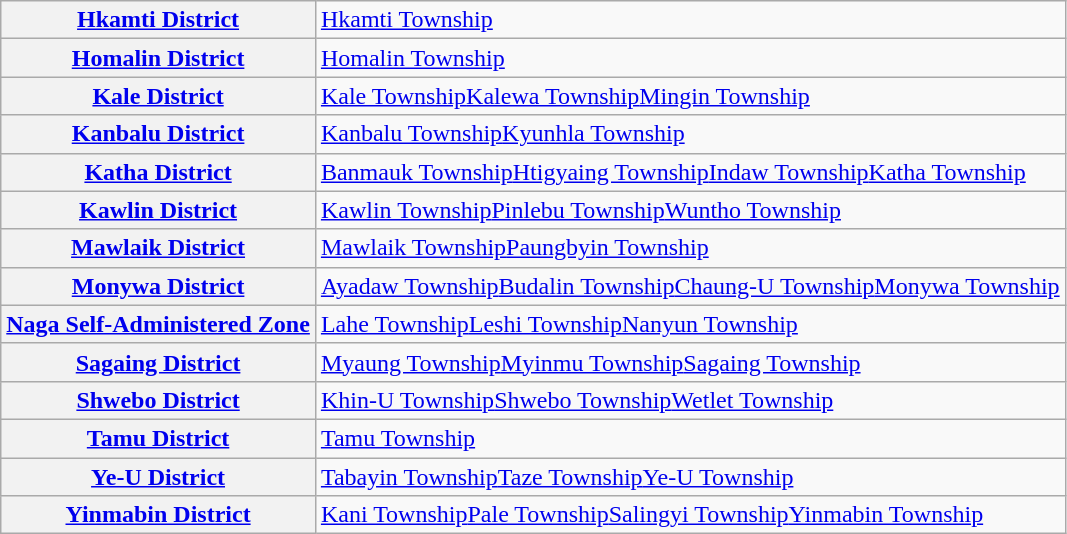<table class=wikitable>
<tr>
<th><a href='#'>Hkamti District</a><br></th>
<td><a href='#'>Hkamti Township</a></td>
</tr>
<tr>
<th><a href='#'>Homalin District</a><br></th>
<td><a href='#'>Homalin Township</a></td>
</tr>
<tr>
<th><a href='#'>Kale District</a><br></th>
<td><a href='#'>Kale Township</a><a href='#'>Kalewa Township</a><a href='#'>Mingin Township</a></td>
</tr>
<tr>
<th><a href='#'>Kanbalu District</a><br></th>
<td><a href='#'>Kanbalu Township</a><a href='#'>Kyunhla Township</a></td>
</tr>
<tr>
<th><a href='#'>Katha District</a><br></th>
<td><a href='#'>Banmauk Township</a><a href='#'>Htigyaing Township</a><a href='#'>Indaw Township</a><a href='#'>Katha Township</a></td>
</tr>
<tr>
<th><a href='#'>Kawlin District</a><br></th>
<td><a href='#'>Kawlin Township</a><a href='#'>Pinlebu Township</a><a href='#'>Wuntho Township</a></td>
</tr>
<tr>
<th><a href='#'>Mawlaik District</a><br></th>
<td><a href='#'>Mawlaik Township</a><a href='#'>Paungbyin Township</a></td>
</tr>
<tr>
<th><a href='#'>Monywa District</a><br></th>
<td><a href='#'>Ayadaw Township</a><a href='#'>Budalin Township</a><a href='#'>Chaung-U Township</a><a href='#'>Monywa Township</a></td>
</tr>
<tr>
<th><a href='#'>Naga Self-Administered Zone</a><br></th>
<td><a href='#'>Lahe Township</a><a href='#'>Leshi Township</a><a href='#'>Nanyun Township</a></td>
</tr>
<tr>
<th><a href='#'>Sagaing District</a><br></th>
<td><a href='#'>Myaung Township</a><a href='#'>Myinmu Township</a><a href='#'>Sagaing Township</a></td>
</tr>
<tr>
<th><a href='#'>Shwebo District</a><br></th>
<td><a href='#'>Khin-U Township</a><a href='#'>Shwebo Township</a><a href='#'>Wetlet Township</a></td>
</tr>
<tr>
<th><a href='#'>Tamu District</a><br></th>
<td><a href='#'>Tamu Township</a></td>
</tr>
<tr>
<th><a href='#'>Ye-U District</a><br></th>
<td><a href='#'>Tabayin Township</a><a href='#'>Taze Township</a><a href='#'>Ye-U Township</a></td>
</tr>
<tr>
<th><a href='#'>Yinmabin District</a><br></th>
<td><a href='#'>Kani Township</a><a href='#'>Pale Township</a><a href='#'>Salingyi Township</a><a href='#'>Yinmabin Township</a></td>
</tr>
</table>
